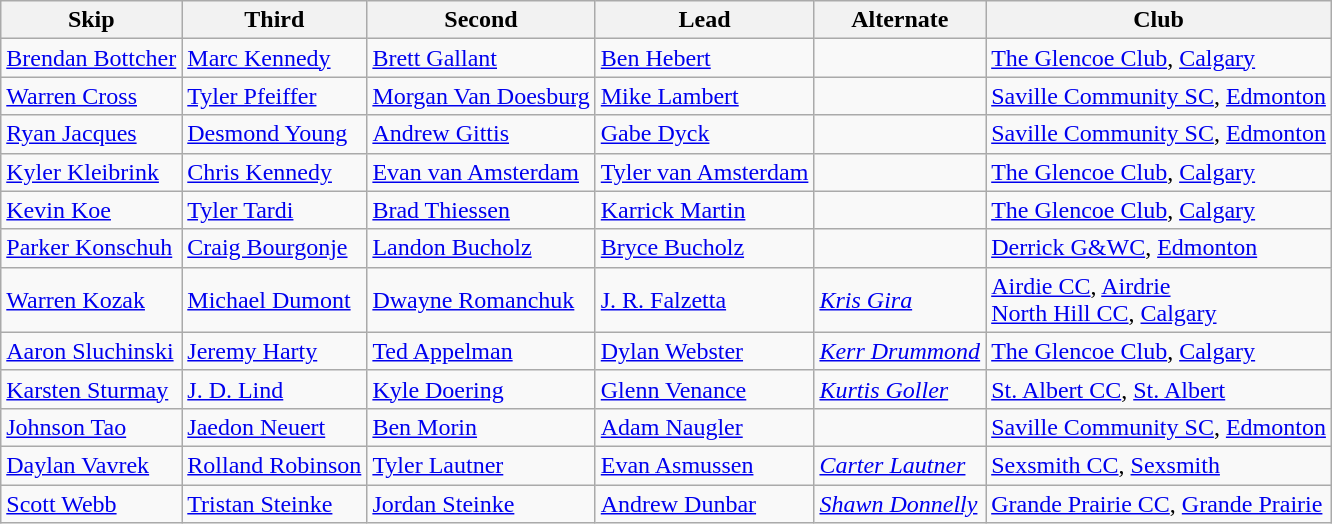<table class="wikitable" border="1">
<tr>
<th scope="col">Skip</th>
<th scope="col">Third</th>
<th scope="col">Second</th>
<th scope="col">Lead</th>
<th scope="col">Alternate</th>
<th scope="col">Club</th>
</tr>
<tr>
<td><a href='#'>Brendan Bottcher</a></td>
<td><a href='#'>Marc Kennedy</a></td>
<td><a href='#'>Brett Gallant</a></td>
<td><a href='#'>Ben Hebert</a></td>
<td></td>
<td><a href='#'>The Glencoe Club</a>, <a href='#'>Calgary</a></td>
</tr>
<tr>
<td><a href='#'>Warren Cross</a></td>
<td><a href='#'>Tyler Pfeiffer</a></td>
<td><a href='#'>Morgan Van Doesburg</a></td>
<td><a href='#'>Mike Lambert</a></td>
<td></td>
<td><a href='#'>Saville Community SC</a>, <a href='#'>Edmonton</a></td>
</tr>
<tr>
<td><a href='#'>Ryan Jacques</a></td>
<td><a href='#'>Desmond Young</a></td>
<td><a href='#'>Andrew Gittis</a></td>
<td><a href='#'>Gabe Dyck</a></td>
<td></td>
<td><a href='#'>Saville Community SC</a>, <a href='#'>Edmonton</a></td>
</tr>
<tr>
<td><a href='#'>Kyler Kleibrink</a></td>
<td><a href='#'>Chris Kennedy</a></td>
<td><a href='#'>Evan van Amsterdam</a></td>
<td><a href='#'>Tyler van Amsterdam</a></td>
<td></td>
<td><a href='#'>The Glencoe Club</a>, <a href='#'>Calgary</a></td>
</tr>
<tr>
<td><a href='#'>Kevin Koe</a></td>
<td><a href='#'>Tyler Tardi</a></td>
<td><a href='#'>Brad Thiessen</a></td>
<td><a href='#'>Karrick Martin</a></td>
<td></td>
<td><a href='#'>The Glencoe Club</a>, <a href='#'>Calgary</a></td>
</tr>
<tr>
<td><a href='#'>Parker Konschuh</a></td>
<td><a href='#'>Craig Bourgonje</a></td>
<td><a href='#'>Landon Bucholz</a></td>
<td><a href='#'>Bryce Bucholz</a></td>
<td></td>
<td><a href='#'>Derrick G&WC</a>, <a href='#'>Edmonton</a></td>
</tr>
<tr>
<td><a href='#'>Warren Kozak</a></td>
<td><a href='#'>Michael Dumont</a></td>
<td><a href='#'>Dwayne Romanchuk</a></td>
<td><a href='#'>J. R. Falzetta</a></td>
<td><em><a href='#'>Kris Gira</a></em></td>
<td><a href='#'>Airdie CC</a>, <a href='#'>Airdrie</a> <br> <a href='#'>North Hill CC</a>, <a href='#'>Calgary</a></td>
</tr>
<tr>
<td><a href='#'>Aaron Sluchinski</a></td>
<td><a href='#'>Jeremy Harty</a></td>
<td><a href='#'>Ted Appelman</a></td>
<td><a href='#'>Dylan Webster</a></td>
<td><em><a href='#'>Kerr Drummond</a></em></td>
<td><a href='#'>The Glencoe Club</a>, <a href='#'>Calgary</a></td>
</tr>
<tr>
<td><a href='#'>Karsten Sturmay</a></td>
<td><a href='#'>J. D. Lind</a></td>
<td><a href='#'>Kyle Doering</a></td>
<td><a href='#'>Glenn Venance</a></td>
<td><em><a href='#'>Kurtis Goller</a></em></td>
<td><a href='#'>St. Albert CC</a>, <a href='#'>St. Albert</a></td>
</tr>
<tr>
<td><a href='#'>Johnson Tao</a></td>
<td><a href='#'>Jaedon Neuert</a></td>
<td><a href='#'>Ben Morin</a></td>
<td><a href='#'>Adam Naugler</a></td>
<td></td>
<td><a href='#'>Saville Community SC</a>, <a href='#'>Edmonton</a></td>
</tr>
<tr>
<td><a href='#'>Daylan Vavrek</a></td>
<td><a href='#'>Rolland Robinson</a></td>
<td><a href='#'>Tyler Lautner</a></td>
<td><a href='#'>Evan Asmussen</a></td>
<td><em><a href='#'>Carter Lautner</a></em></td>
<td><a href='#'>Sexsmith CC</a>, <a href='#'>Sexsmith</a></td>
</tr>
<tr>
<td><a href='#'>Scott Webb</a></td>
<td><a href='#'>Tristan Steinke</a></td>
<td><a href='#'>Jordan Steinke</a></td>
<td><a href='#'>Andrew Dunbar</a></td>
<td><em><a href='#'>Shawn Donnelly</a></em></td>
<td><a href='#'>Grande Prairie CC</a>, <a href='#'>Grande Prairie</a></td>
</tr>
</table>
